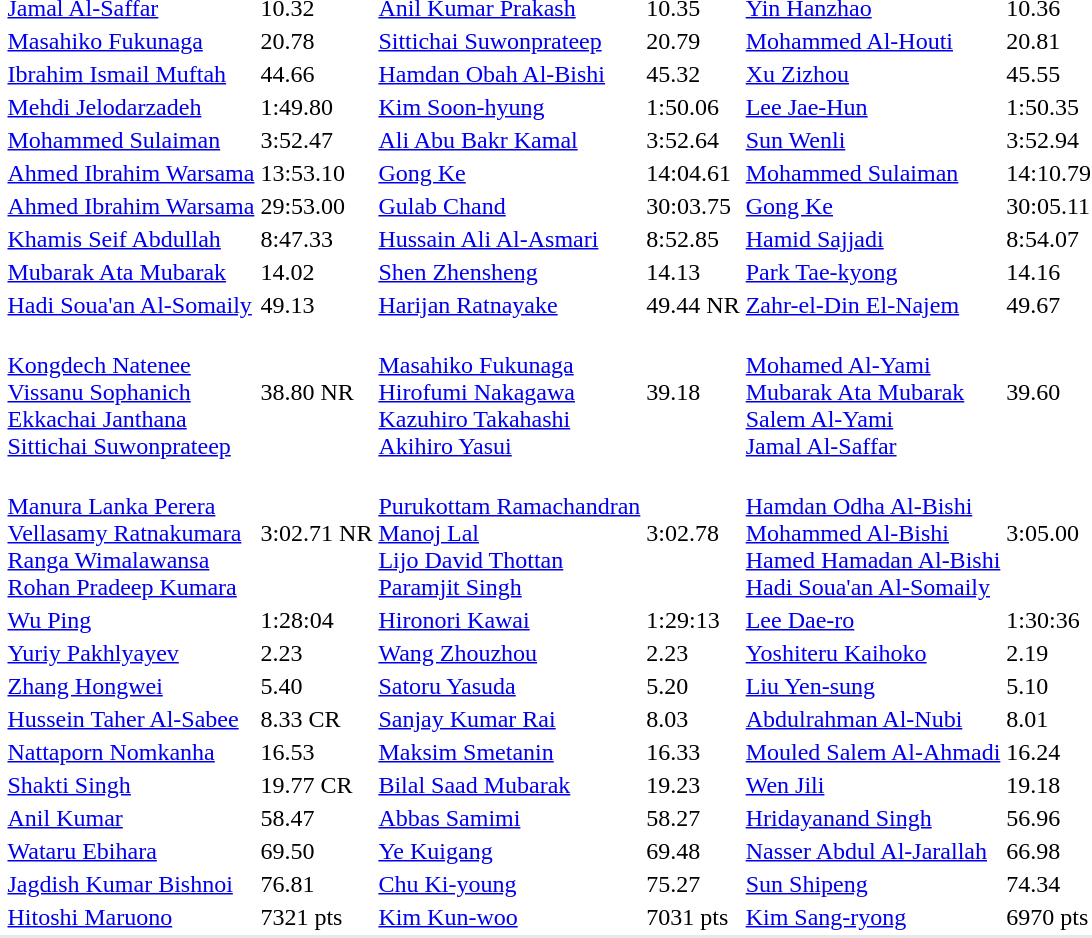<table>
<tr>
<td></td>
<td><a href='#'>Jamal Al-Saffar</a> <br> </td>
<td>10.32</td>
<td><a href='#'>Anil Kumar Prakash</a> <br> </td>
<td>10.35</td>
<td><a href='#'>Yin Hanzhao</a> <br> </td>
<td>10.36</td>
</tr>
<tr>
<td></td>
<td><a href='#'>Masahiko Fukunaga</a> <br> </td>
<td>20.78</td>
<td><a href='#'>Sittichai Suwonprateep</a>  <br> </td>
<td>20.79</td>
<td><a href='#'>Mohammed Al-Houti</a> <br> </td>
<td>20.81</td>
</tr>
<tr>
<td></td>
<td><a href='#'>Ibrahim Ismail Muftah</a> <br> </td>
<td>44.66</td>
<td><a href='#'>Hamdan Obah Al-Bishi</a> <br> </td>
<td>45.32</td>
<td><a href='#'>Xu Zizhou</a> <br> </td>
<td>45.55</td>
</tr>
<tr>
<td></td>
<td><a href='#'>Mehdi Jelodarzadeh</a> <br> </td>
<td>1:49.80</td>
<td><a href='#'>Kim Soon-hyung</a> <br> </td>
<td>1:50.06</td>
<td><a href='#'>Lee Jae-Hun</a> <br> </td>
<td>1:50.35</td>
</tr>
<tr>
<td></td>
<td><a href='#'>Mohammed Sulaiman</a> <br> </td>
<td>3:52.47</td>
<td><a href='#'>Ali Abu Bakr Kamal</a> <br> </td>
<td>3:52.64</td>
<td><a href='#'>Sun Wenli</a> <br> </td>
<td>3:52.94</td>
</tr>
<tr>
<td></td>
<td><a href='#'>Ahmed Ibrahim Warsama</a> <br> </td>
<td>13:53.10</td>
<td><a href='#'>Gong Ke</a> <br> </td>
<td>14:04.61</td>
<td><a href='#'>Mohammed Sulaiman</a> <br> </td>
<td>14:10.79</td>
</tr>
<tr>
<td></td>
<td><a href='#'>Ahmed Ibrahim Warsama</a> <br> </td>
<td>29:53.00</td>
<td><a href='#'>Gulab Chand</a> <br>  </td>
<td>30:03.75</td>
<td><a href='#'>Gong Ke</a> <br> </td>
<td>30:05.11</td>
</tr>
<tr>
<td></td>
<td><a href='#'>Khamis Seif Abdullah</a> <br> </td>
<td>8:47.33</td>
<td><a href='#'>Hussain Ali Al-Asmari</a> <br> </td>
<td>8:52.85</td>
<td><a href='#'>Hamid Sajjadi</a> <br> </td>
<td>8:54.07</td>
</tr>
<tr>
<td></td>
<td><a href='#'>Mubarak Ata Mubarak</a> <br> </td>
<td>14.02</td>
<td><a href='#'>Shen Zhensheng</a> <br> </td>
<td>14.13</td>
<td><a href='#'>Park Tae-kyong</a> <br> </td>
<td>14.16</td>
</tr>
<tr>
<td></td>
<td><a href='#'>Hadi Soua'an Al-Somaily</a> <br> </td>
<td>49.13</td>
<td><a href='#'>Harijan Ratnayake</a> <br> </td>
<td>49.44 NR</td>
<td><a href='#'>Zahr-el-Din El-Najem</a> <br> </td>
<td>49.67</td>
</tr>
<tr>
<td></td>
<td><br><a href='#'>Kongdech Natenee</a><br><a href='#'>Vissanu Sophanich</a><br><a href='#'>Ekkachai Janthana</a><br><a href='#'>Sittichai Suwonprateep</a></td>
<td>38.80 NR</td>
<td><br><a href='#'>Masahiko Fukunaga</a><br><a href='#'>Hirofumi Nakagawa</a><br><a href='#'>Kazuhiro Takahashi</a><br><a href='#'>Akihiro Yasui</a></td>
<td>39.18</td>
<td><br><a href='#'>Mohamed Al-Yami</a><br><a href='#'>Mubarak Ata Mubarak</a><br><a href='#'>Salem Al-Yami</a><br><a href='#'>Jamal Al-Saffar</a></td>
<td>39.60</td>
</tr>
<tr>
<td></td>
<td><br><a href='#'>Manura Lanka Perera</a><br><a href='#'>Vellasamy Ratnakumara</a><br><a href='#'>Ranga Wimalawansa</a><br><a href='#'>Rohan Pradeep Kumara</a></td>
<td>3:02.71 NR</td>
<td><br><a href='#'>Purukottam Ramachandran</a><br><a href='#'>Manoj Lal</a><br><a href='#'>Lijo David Thottan</a><br><a href='#'>Paramjit Singh</a></td>
<td>3:02.78</td>
<td><br><a href='#'>Hamdan Odha Al-Bishi</a><br><a href='#'>Mohammed Al-Bishi</a><br><a href='#'>Hamed Hamadan Al-Bishi</a><br><a href='#'>Hadi Soua'an Al-Somaily</a></td>
<td>3:05.00</td>
</tr>
<tr>
<td></td>
<td><a href='#'>Wu Ping</a> <br> </td>
<td>1:28:04</td>
<td><a href='#'>Hironori Kawai</a> <br> </td>
<td>1:29:13</td>
<td><a href='#'>Lee Dae-ro</a> <br> </td>
<td>1:30:36</td>
</tr>
<tr>
<td></td>
<td><a href='#'>Yuriy Pakhlyayev</a> <br> </td>
<td>2.23</td>
<td><a href='#'>Wang Zhouzhou</a> <br> </td>
<td>2.23</td>
<td><a href='#'>Yoshiteru Kaihoko</a> <br> </td>
<td>2.19</td>
</tr>
<tr>
<td></td>
<td><a href='#'>Zhang Hongwei</a> <br> </td>
<td>5.40</td>
<td><a href='#'>Satoru Yasuda</a> <br> </td>
<td>5.20</td>
<td><a href='#'>Liu Yen-sung</a> <br> </td>
<td>5.10</td>
</tr>
<tr>
<td></td>
<td><a href='#'>Hussein Taher Al-Sabee</a> <br> </td>
<td>8.33 CR</td>
<td><a href='#'>Sanjay Kumar Rai</a> <br> </td>
<td>8.03</td>
<td><a href='#'>Abdulrahman Al-Nubi</a> <br> </td>
<td>8.01</td>
</tr>
<tr>
<td></td>
<td><a href='#'>Nattaporn Nomkanha</a> <br> </td>
<td>16.53</td>
<td><a href='#'>Maksim Smetanin</a> <br> </td>
<td>16.33</td>
<td><a href='#'>Mouled Salem Al-Ahmadi</a> <br> </td>
<td>16.24</td>
</tr>
<tr>
<td></td>
<td><a href='#'>Shakti Singh</a> <br> </td>
<td>19.77 CR</td>
<td><a href='#'>Bilal Saad Mubarak</a> <br> </td>
<td>19.23</td>
<td><a href='#'>Wen Jili</a> <br> </td>
<td>19.18</td>
</tr>
<tr>
<td></td>
<td><a href='#'>Anil Kumar</a> <br> </td>
<td>58.47</td>
<td><a href='#'>Abbas Samimi</a> <br> </td>
<td>58.27</td>
<td><a href='#'>Hridayanand Singh</a> <br> </td>
<td>56.96</td>
</tr>
<tr>
<td></td>
<td><a href='#'>Wataru Ebihara</a> <br> </td>
<td>69.50</td>
<td><a href='#'>Ye Kuigang</a> <br> </td>
<td>69.48</td>
<td><a href='#'>Nasser Abdul Al-Jarallah</a> <br> </td>
<td>66.98</td>
</tr>
<tr>
<td></td>
<td><a href='#'>Jagdish Kumar Bishnoi</a> <br> </td>
<td>76.81</td>
<td><a href='#'>Chu Ki-young</a> <br> </td>
<td>75.27</td>
<td><a href='#'>Sun Shipeng</a> <br> </td>
<td>74.34</td>
</tr>
<tr>
<td></td>
<td><a href='#'>Hitoshi Maruono</a> <br> </td>
<td>7321 pts</td>
<td><a href='#'>Kim Kun-woo</a> <br> </td>
<td>7031 pts</td>
<td><a href='#'>Kim Sang-ryong</a> <br> </td>
<td>6970 pts</td>
</tr>
<tr bgcolor= e8e8e8>
<td colspan=7></td>
</tr>
</table>
